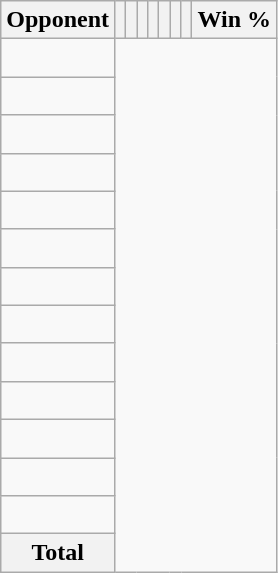<table class="wikitable sortable collapsible collapsed" style="text-align: center;">
<tr>
<th>Opponent</th>
<th></th>
<th></th>
<th></th>
<th></th>
<th></th>
<th></th>
<th></th>
<th>Win %</th>
</tr>
<tr>
<td align="left"><br></td>
</tr>
<tr>
<td align="left"><br></td>
</tr>
<tr>
<td align="left"><br></td>
</tr>
<tr>
<td align="left"><br></td>
</tr>
<tr>
<td align="left"><br></td>
</tr>
<tr>
<td align="left"><br></td>
</tr>
<tr>
<td align="left"><br></td>
</tr>
<tr>
<td align="left"><br></td>
</tr>
<tr>
<td align="left"><br></td>
</tr>
<tr>
<td align="left"><br></td>
</tr>
<tr>
<td align="left"><br></td>
</tr>
<tr>
<td align="left"><br></td>
</tr>
<tr>
<td align="left"><br></td>
</tr>
<tr class="sortbottom">
<th>Total<br></th>
</tr>
</table>
